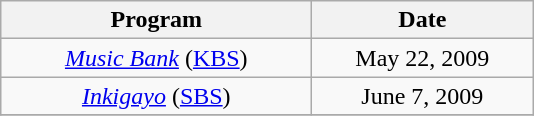<table class="wikitable" style="text-align:center">
<tr>
<th width="200">Program</th>
<th width="140">Date</th>
</tr>
<tr>
<td><em><a href='#'>Music Bank</a></em> (<a href='#'>KBS</a>)</td>
<td>May 22, 2009</td>
</tr>
<tr>
<td><em><a href='#'>Inkigayo</a></em> (<a href='#'>SBS</a>)</td>
<td>June 7, 2009</td>
</tr>
<tr>
</tr>
</table>
